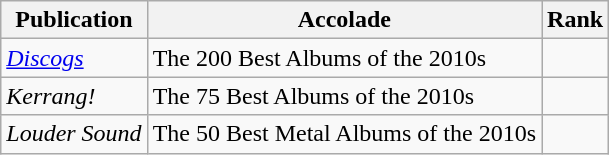<table class="sortable wikitable">
<tr>
<th>Publication</th>
<th>Accolade</th>
<th>Rank</th>
</tr>
<tr>
<td><em><a href='#'>Discogs</a></em></td>
<td>The 200 Best Albums of the 2010s</td>
<td></td>
</tr>
<tr>
<td><em>Kerrang!</em></td>
<td>The 75 Best Albums of the 2010s</td>
<td></td>
</tr>
<tr>
<td><em>Louder Sound</em></td>
<td>The 50 Best Metal Albums of the 2010s</td>
<td></td>
</tr>
</table>
